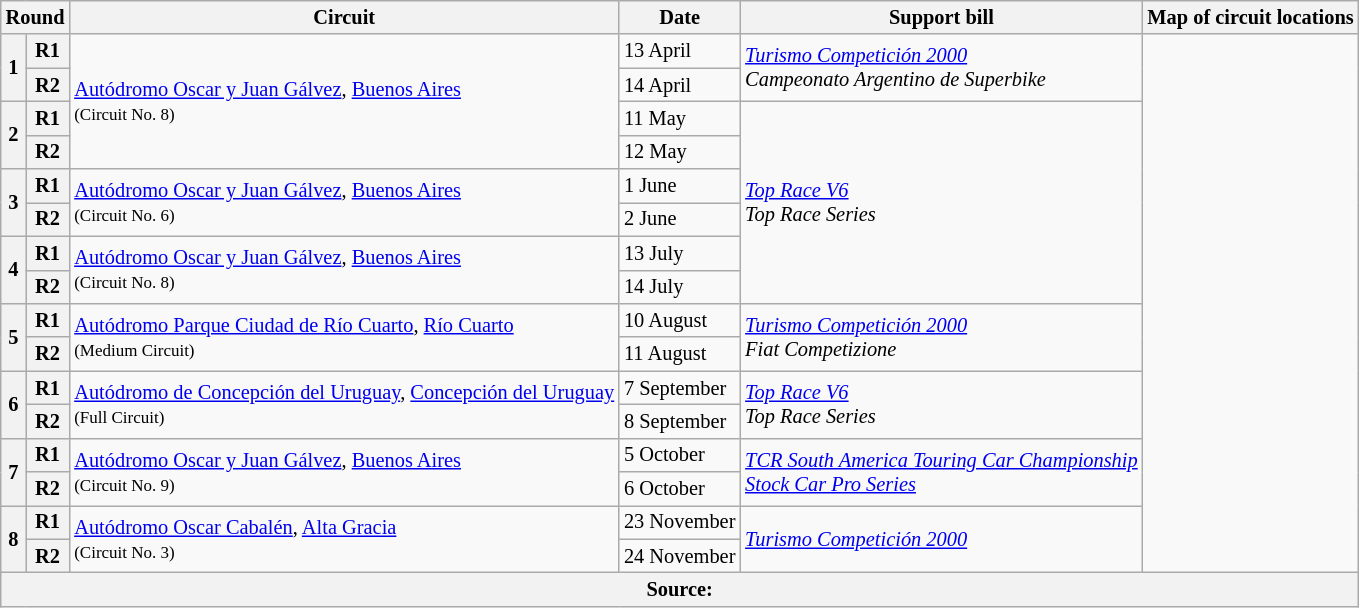<table class="wikitable" style="font-size:85%">
<tr>
<th colspan="2">Round</th>
<th>Circuit</th>
<th>Date</th>
<th>Support bill</th>
<th>Map of circuit locations</th>
</tr>
<tr>
<th rowspan="2">1</th>
<th>R1</th>
<td rowspan="4"> <a href='#'>Autódromo Oscar y Juan Gálvez</a>, <a href='#'>Buenos Aires</a><br><small>(Circuit No. 8)</small></td>
<td nowrap="">13 April</td>
<td rowspan="2"><em><a href='#'>Turismo Competición 2000</a><br>Campeonato Argentino de Superbike</em></td>
<td rowspan="16"></td>
</tr>
<tr>
<th>R2</th>
<td>14 April</td>
</tr>
<tr>
<th rowspan="2">2</th>
<th>R1</th>
<td>11 May</td>
<td rowspan="6"><em><a href='#'>Top Race V6</a><br>Top Race Series</em></td>
</tr>
<tr>
<th>R2</th>
<td>12 May</td>
</tr>
<tr>
<th rowspan="2">3</th>
<th>R1</th>
<td rowspan="2"> <a href='#'>Autódromo Oscar y Juan Gálvez</a>, <a href='#'>Buenos Aires</a><br><small>(Circuit No. 6)</small></td>
<td>1 June</td>
</tr>
<tr>
<th>R2</th>
<td>2 June</td>
</tr>
<tr>
<th rowspan="2">4</th>
<th>R1</th>
<td rowspan="2"> <a href='#'>Autódromo Oscar y Juan Gálvez</a>, <a href='#'>Buenos Aires</a><br><small>(Circuit No. 8)</small></td>
<td>13 July</td>
</tr>
<tr>
<th>R2</th>
<td>14 July</td>
</tr>
<tr>
<th rowspan="2">5</th>
<th>R1</th>
<td rowspan="2"> <a href='#'>Autódromo Parque Ciudad de Río Cuarto</a>, <a href='#'>Río Cuarto</a><br><small>(Medium Circuit)</small></td>
<td>10 August</td>
<td rowspan="2"><em><a href='#'>Turismo Competición 2000</a><br>Fiat Competizione</em></td>
</tr>
<tr>
<th>R2</th>
<td>11 August</td>
</tr>
<tr>
<th rowspan="2">6</th>
<th>R1</th>
<td rowspan="2"> <a href='#'>Autódromo de Concepción del Uruguay</a>, <a href='#'>Concepción del Uruguay</a><br><small>(Full Circuit)</small></td>
<td>7 September</td>
<td rowspan="2"><em><a href='#'>Top Race V6</a><br>Top Race Series</em></td>
</tr>
<tr>
<th>R2</th>
<td>8 September</td>
</tr>
<tr>
<th rowspan="2">7</th>
<th>R1</th>
<td rowspan="2"> <a href='#'>Autódromo Oscar y Juan Gálvez</a>, <a href='#'>Buenos Aires</a><br><small>(Circuit No. 9)</small></td>
<td>5 October</td>
<td rowspan="2"><em><a href='#'>TCR South America Touring Car Championship</a><br><a href='#'>Stock Car Pro Series</a></em></td>
</tr>
<tr>
<th>R2</th>
<td>6 October</td>
</tr>
<tr>
<th rowspan="2">8</th>
<th>R1</th>
<td rowspan="2"> <a href='#'>Autódromo Oscar Cabalén</a>, <a href='#'>Alta Gracia</a><br><small>(Circuit No. 3)</small></td>
<td>23 November</td>
<td rowspan="2"><em><a href='#'>Turismo Competición 2000</a></em></td>
</tr>
<tr>
<th>R2</th>
<td>24 November</td>
</tr>
<tr>
<th colspan="6">Source: </th>
</tr>
</table>
